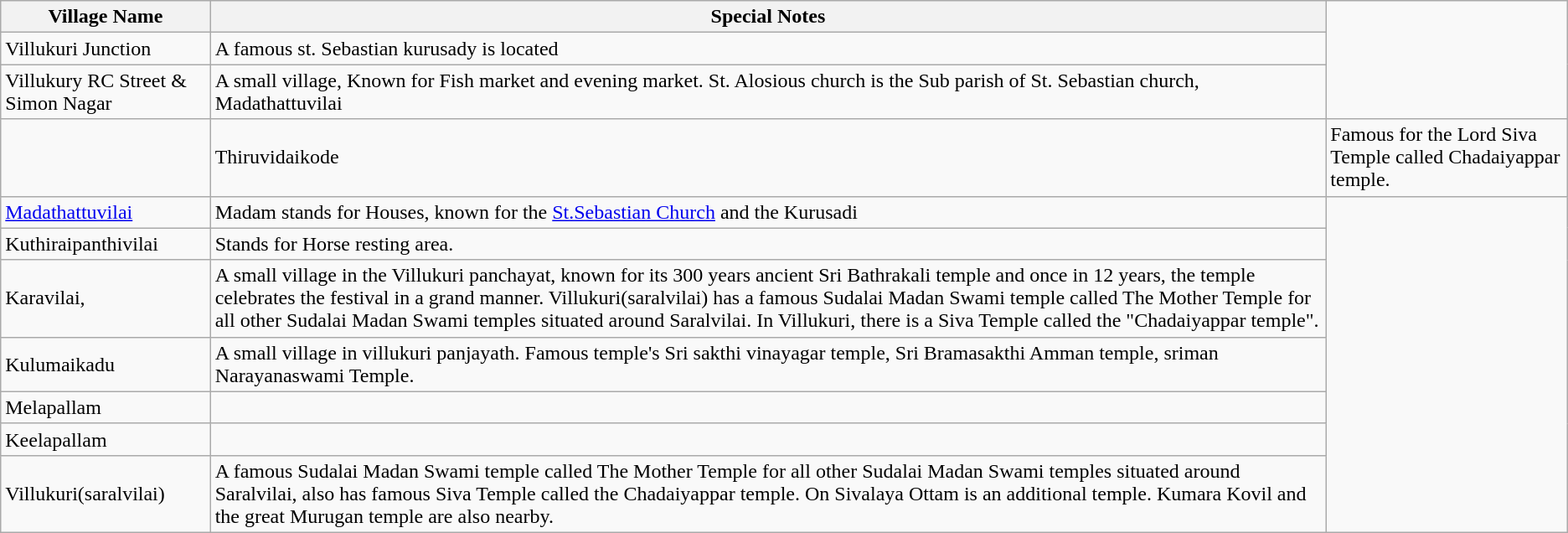<table class="wikitable">
<tr>
<th>Village Name</th>
<th>Special Notes</th>
</tr>
<tr>
<td>Villukuri Junction</td>
<td>A famous st. Sebastian kurusady is located</td>
</tr>
<tr>
<td>Villukury RC Street & Simon Nagar</td>
<td>A small village, Known for Fish market and evening market. St. Alosious church is the Sub parish of St. Sebastian church, Madathattuvilai</td>
</tr>
<tr>
<td></td>
<td>Thiruvidaikode</td>
<td>Famous for the Lord Siva Temple called Chadaiyappar temple.</td>
</tr>
<tr>
<td><a href='#'>Madathattuvilai</a></td>
<td>Madam stands for Houses, known for the <a href='#'>St.Sebastian Church</a> and the Kurusadi</td>
</tr>
<tr>
<td>Kuthiraipanthivilai</td>
<td>Stands for Horse resting area.</td>
</tr>
<tr>
<td>Karavilai,</td>
<td>A small village in the Villukuri panchayat, known for its 300 years ancient Sri Bathrakali temple and once in 12 years, the temple celebrates the festival in a grand manner. Villukuri(saralvilai) has a famous Sudalai Madan Swami temple called The Mother Temple for all other Sudalai Madan Swami temples situated around Saralvilai. In Villukuri, there is a Siva Temple called the "Chadaiyappar temple".</td>
</tr>
<tr>
<td>Kulumaikadu</td>
<td>A small village in villukuri panjayath. Famous temple's Sri sakthi vinayagar temple, Sri Bramasakthi Amman temple, sriman Narayanaswami Temple.</td>
</tr>
<tr>
<td>Melapallam</td>
<td></td>
</tr>
<tr>
<td>Keelapallam</td>
<td></td>
</tr>
<tr>
<td>Villukuri(saralvilai)</td>
<td>A famous Sudalai Madan Swami temple called The Mother Temple for all other Sudalai Madan Swami temples situated around Saralvilai, also has famous Siva Temple called the Chadaiyappar temple.  On Sivalaya Ottam is an additional temple.  Kumara Kovil and the great Murugan temple are also nearby.</td>
</tr>
</table>
